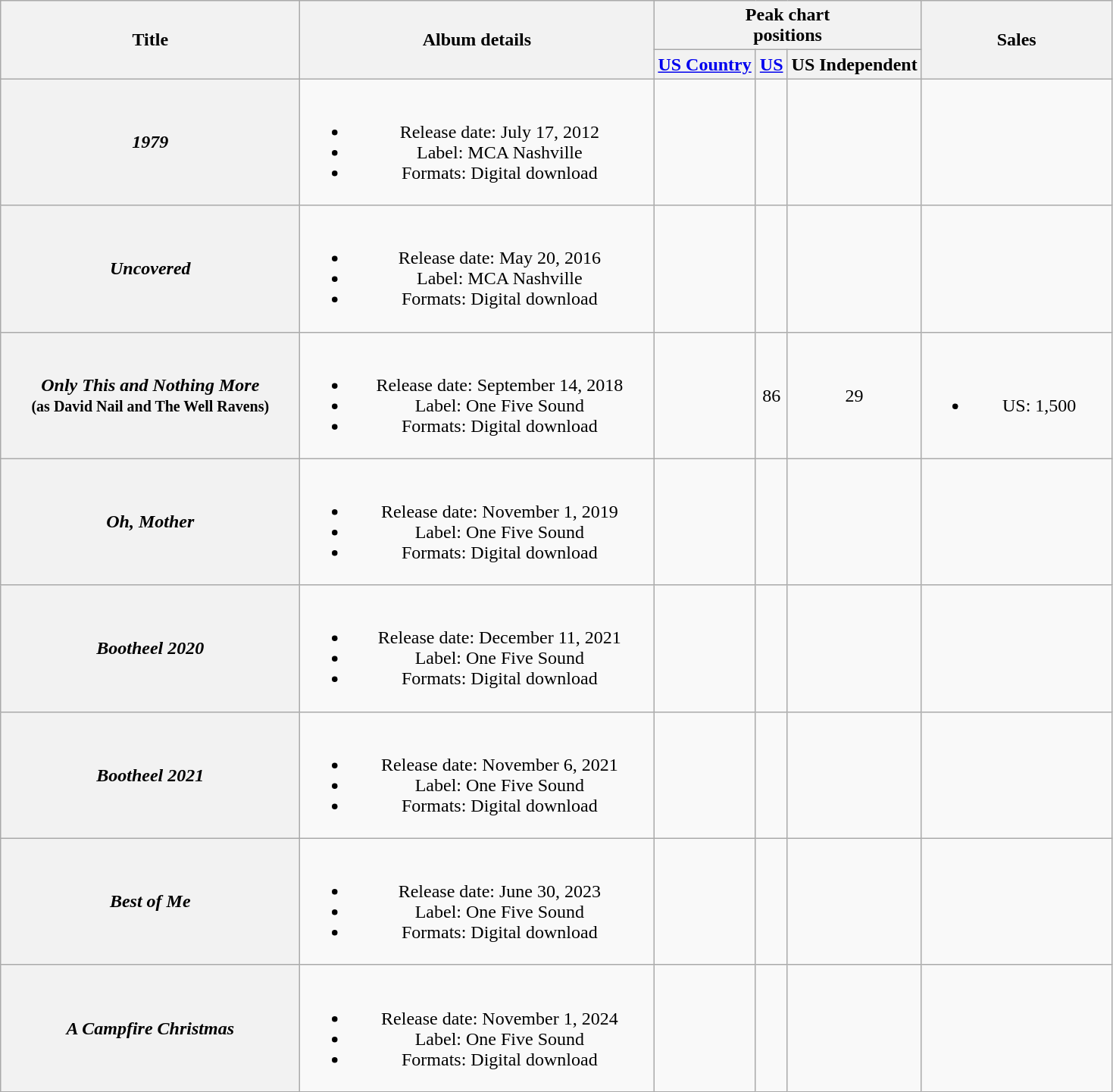<table class="wikitable plainrowheaders" style="text-align:center;">
<tr>
<th rowspan="2" style="width:16em;">Title</th>
<th rowspan="2" style="width:19em;">Album details</th>
<th colspan="3">Peak chart<br>positions</th>
<th rowspan="2" style="width:10em;">Sales</th>
</tr>
<tr>
<th><a href='#'>US Country</a><br></th>
<th><a href='#'>US</a><br></th>
<th>US Independent</th>
</tr>
<tr>
<th scope="row"><em>1979</em></th>
<td><br><ul><li>Release date: July 17, 2012</li><li>Label: MCA Nashville</li><li>Formats: Digital download</li></ul></td>
<td></td>
<td></td>
<td></td>
<td></td>
</tr>
<tr>
<th scope="row"><em>Uncovered</em></th>
<td><br><ul><li>Release date: May 20, 2016</li><li>Label: MCA Nashville</li><li>Formats: Digital download</li></ul></td>
<td></td>
<td></td>
<td></td>
<td></td>
</tr>
<tr>
<th scope="row"><em>Only This and Nothing More</em><br><small>(as David Nail and The Well Ravens)</small></th>
<td><br><ul><li>Release date: September 14, 2018</li><li>Label: One Five Sound</li><li>Formats: Digital download</li></ul></td>
<td></td>
<td>86</td>
<td>29</td>
<td><br><ul><li>US: 1,500</li></ul></td>
</tr>
<tr>
<th scope="row"><em>Oh, Mother</em></th>
<td><br><ul><li>Release date: November 1, 2019</li><li>Label: One Five Sound</li><li>Formats: Digital download</li></ul></td>
<td></td>
<td></td>
<td></td>
<td></td>
</tr>
<tr>
<th scope="row"><em>Bootheel 2020</em></th>
<td><br><ul><li>Release date: December 11, 2021</li><li>Label: One Five Sound</li><li>Formats: Digital download</li></ul></td>
<td></td>
<td></td>
<td></td>
<td></td>
</tr>
<tr>
<th scope="row"><em>Bootheel 2021</em></th>
<td><br><ul><li>Release date: November 6, 2021</li><li>Label: One Five Sound</li><li>Formats: Digital download</li></ul></td>
<td></td>
<td></td>
<td></td>
<td></td>
</tr>
<tr>
<th scope="row"><em>Best of Me</em></th>
<td><br><ul><li>Release date: June 30, 2023</li><li>Label: One Five Sound</li><li>Formats: Digital download</li></ul></td>
<td></td>
<td></td>
<td></td>
<td></td>
</tr>
<tr>
<th scope="row"><em>A Campfire Christmas</em></th>
<td><br><ul><li>Release date: November 1, 2024</li><li>Label: One Five Sound</li><li>Formats: Digital download</li></ul></td>
<td></td>
<td></td>
<td></td>
<td></td>
</tr>
</table>
